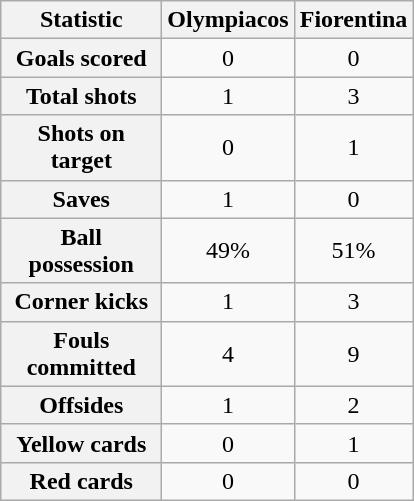<table class="wikitable plainrowheaders" style="text-align:center">
<tr>
<th scope="col" style="width:100px">Statistic</th>
<th scope="col" style="width:70px">Olympiacos</th>
<th scope="col" style="width:70px">Fiorentina</th>
</tr>
<tr>
<th scope=row>Goals scored</th>
<td>0</td>
<td>0</td>
</tr>
<tr>
<th scope=row>Total shots</th>
<td>1</td>
<td>3</td>
</tr>
<tr>
<th scope=row>Shots on target</th>
<td>0</td>
<td>1</td>
</tr>
<tr>
<th scope=row>Saves</th>
<td>1</td>
<td>0</td>
</tr>
<tr>
<th scope=row>Ball possession</th>
<td>49%</td>
<td>51%</td>
</tr>
<tr>
<th scope=row>Corner kicks</th>
<td>1</td>
<td>3</td>
</tr>
<tr>
<th scope=row>Fouls committed</th>
<td>4</td>
<td>9</td>
</tr>
<tr>
<th scope=row>Offsides</th>
<td>1</td>
<td>2</td>
</tr>
<tr>
<th scope=row>Yellow cards</th>
<td>0</td>
<td>1</td>
</tr>
<tr>
<th scope=row>Red cards</th>
<td>0</td>
<td>0</td>
</tr>
</table>
